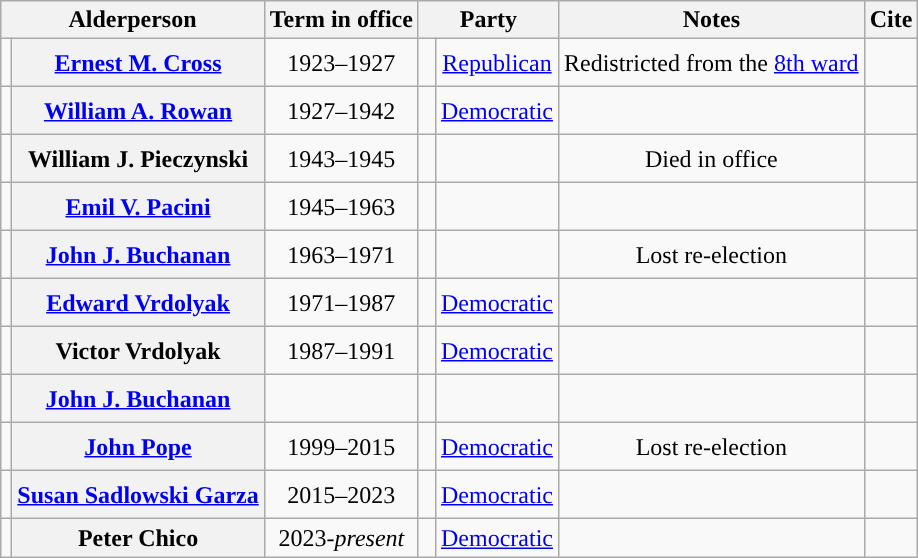<table class="wikitable" style="text-align:center;">
<tr>
<th scope="col" colspan="2">Alderperson</th>
<th scope="col">Term in office</th>
<th scope="col"  colspan="2">Party</th>
<th scope="col">Notes</th>
<th scope="col">Cite</th>
</tr>
<tr style="height:2em;">
<td></td>
<th scope="row"><a href='#'>Ernest M. Cross</a></th>
<td>1923–1927</td>
<td> </td>
<td><a href='#'>Republican</a></td>
<td>Redistricted from the <a href='#'>8th ward</a></td>
<td></td>
</tr>
<tr style="height:2em;">
<td></td>
<th scope="row"><a href='#'>William A. Rowan</a></th>
<td>1927–1942</td>
<td> </td>
<td><a href='#'>Democratic</a></td>
<td></td>
<td></td>
</tr>
<tr style="height:2em;">
<td></td>
<th scope="row">William J. Pieczynski</th>
<td>1943–1945</td>
<td></td>
<td></td>
<td>Died in office</td>
<td></td>
</tr>
<tr style="height:2em;">
<td></td>
<th scope="row"><a href='#'>Emil V. Pacini</a></th>
<td>1945–1963</td>
<td></td>
<td></td>
<td></td>
<td></td>
</tr>
<tr style="height:2em;">
<td></td>
<th scope="row"><a href='#'>John J. Buchanan</a></th>
<td>1963–1971</td>
<td></td>
<td></td>
<td>Lost re-election</td>
<td></td>
</tr>
<tr style="height:2em;">
<td></td>
<th scope="row"><a href='#'>Edward Vrdolyak</a></th>
<td>1971–1987</td>
<td> </td>
<td><a href='#'>Democratic</a></td>
<td></td>
<td></td>
</tr>
<tr style="height:2em;">
<td></td>
<th scope="row">Victor Vrdolyak</th>
<td>1987–1991</td>
<td> </td>
<td><a href='#'>Democratic</a></td>
<td></td>
<td></td>
</tr>
<tr style="height:2em;">
<td></td>
<th scope="row"><a href='#'>John J. Buchanan</a></th>
<td></td>
<td></td>
<td></td>
<td></td>
<td></td>
</tr>
<tr style="height:2em;">
<td></td>
<th scope="row"><a href='#'>John Pope</a></th>
<td>1999–2015</td>
<td> </td>
<td><a href='#'>Democratic</a></td>
<td>Lost re-election</td>
<td></td>
</tr>
<tr style="height:2em;">
<td></td>
<th scope="row"><a href='#'>Susan Sadlowski Garza</a></th>
<td>2015–2023</td>
<td> </td>
<td><a href='#'>Democratic</a></td>
<td></td>
<td></td>
</tr>
<tr>
<td></td>
<th>Peter Chico</th>
<td>2023-<em>present</em></td>
<td></td>
<td><a href='#'>Democratic</a></td>
<td></td>
<td></td>
</tr>
</table>
